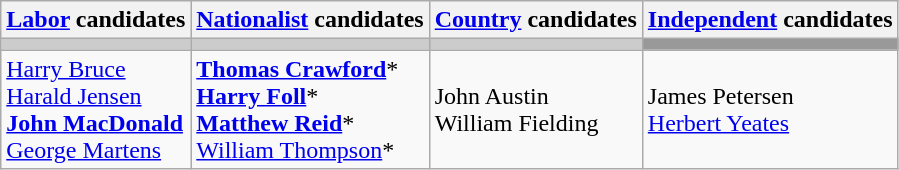<table class="wikitable">
<tr>
<th><a href='#'>Labor</a> candidates</th>
<th><a href='#'>Nationalist</a> candidates</th>
<th><a href='#'>Country</a> candidates</th>
<th><a href='#'>Independent</a> candidates</th>
</tr>
<tr bgcolor="#cccccc">
<td></td>
<td></td>
<td></td>
<td bgcolor="#999999"></td>
</tr>
<tr>
<td><a href='#'>Harry Bruce</a><br><a href='#'>Harald Jensen</a><br><strong><a href='#'>John MacDonald</a></strong><br><a href='#'>George Martens</a></td>
<td><strong><a href='#'>Thomas Crawford</a></strong>*<br><strong><a href='#'>Harry Foll</a></strong>*<br><strong><a href='#'>Matthew Reid</a></strong>*<br><a href='#'>William Thompson</a>*</td>
<td>John Austin<br>William Fielding</td>
<td>James Petersen<br><a href='#'>Herbert Yeates</a></td>
</tr>
</table>
